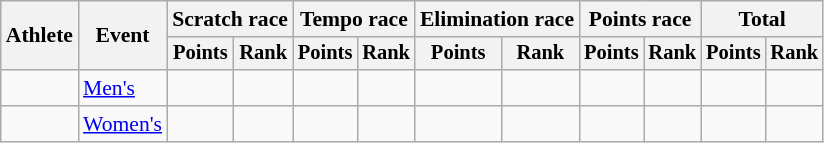<table class=wikitable style=font-size:90%;text-align:center>
<tr>
<th rowspan=2>Athlete</th>
<th rowspan=2>Event</th>
<th colspan=2>Scratch race</th>
<th colspan=2>Tempo race</th>
<th colspan=2>Elimination race</th>
<th colspan=2>Points race</th>
<th colspan=2>Total</th>
</tr>
<tr style=font-size:95%>
<th>Points</th>
<th>Rank</th>
<th>Points</th>
<th>Rank</th>
<th>Points</th>
<th>Rank</th>
<th>Points</th>
<th>Rank</th>
<th>Points</th>
<th>Rank</th>
</tr>
<tr>
<td align=left></td>
<td align=left><a href='#'>Men's</a></td>
<td></td>
<td></td>
<td></td>
<td></td>
<td></td>
<td></td>
<td></td>
<td></td>
<td></td>
<td></td>
</tr>
<tr>
<td align=left></td>
<td align=left><a href='#'>Women's</a></td>
<td></td>
<td></td>
<td></td>
<td></td>
<td></td>
<td></td>
<td></td>
<td></td>
<td></td>
<td></td>
</tr>
</table>
